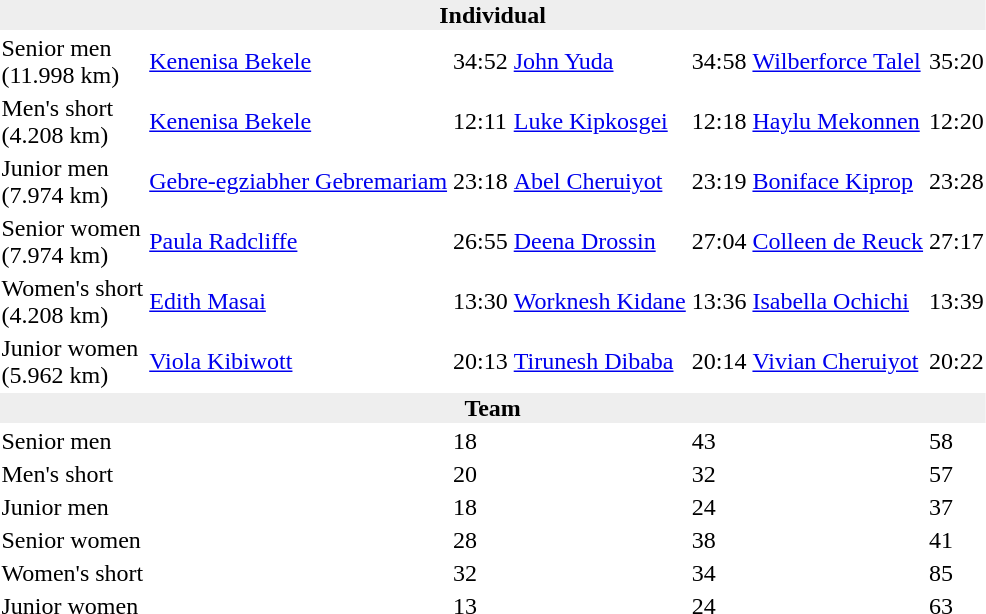<table>
<tr>
<td colspan=7 bgcolor=#eeeeee style=text-align:center;><strong>Individual</strong></td>
</tr>
<tr>
<td>Senior men<br>(11.998 km)</td>
<td><a href='#'>Kenenisa Bekele</a><br></td>
<td>34:52</td>
<td><a href='#'>John Yuda</a><br></td>
<td>34:58</td>
<td><a href='#'>Wilberforce Talel</a><br></td>
<td>35:20</td>
</tr>
<tr>
<td>Men's short<br>(4.208 km)</td>
<td><a href='#'>Kenenisa Bekele</a><br></td>
<td>12:11</td>
<td><a href='#'>Luke Kipkosgei</a><br></td>
<td>12:18</td>
<td><a href='#'>Haylu Mekonnen</a><br></td>
<td>12:20</td>
</tr>
<tr>
<td>Junior men<br>(7.974 km)</td>
<td><a href='#'>Gebre-egziabher Gebremariam</a><br></td>
<td>23:18</td>
<td><a href='#'>Abel Cheruiyot</a><br></td>
<td>23:19</td>
<td><a href='#'>Boniface Kiprop</a><br></td>
<td>23:28</td>
</tr>
<tr>
<td>Senior women<br>(7.974 km)</td>
<td><a href='#'>Paula Radcliffe</a><br></td>
<td>26:55</td>
<td><a href='#'>Deena Drossin</a><br></td>
<td>27:04</td>
<td><a href='#'>Colleen de Reuck</a><br></td>
<td>27:17</td>
</tr>
<tr>
<td>Women's short<br>(4.208 km)</td>
<td><a href='#'>Edith Masai</a><br></td>
<td>13:30</td>
<td><a href='#'>Worknesh Kidane</a><br></td>
<td>13:36</td>
<td><a href='#'>Isabella Ochichi</a><br></td>
<td>13:39</td>
</tr>
<tr>
<td>Junior women<br>(5.962 km)</td>
<td><a href='#'>Viola Kibiwott</a><br></td>
<td>20:13</td>
<td><a href='#'>Tirunesh Dibaba</a><br></td>
<td>20:14</td>
<td><a href='#'>Vivian Cheruiyot</a><br></td>
<td>20:22</td>
</tr>
<tr>
<td colspan=7 bgcolor=#eeeeee style=text-align:center;><strong>Team</strong></td>
</tr>
<tr>
<td>Senior men</td>
<td></td>
<td>18</td>
<td></td>
<td>43</td>
<td></td>
<td>58</td>
</tr>
<tr>
<td>Men's short</td>
<td></td>
<td>20</td>
<td></td>
<td>32</td>
<td></td>
<td>57</td>
</tr>
<tr>
<td>Junior men</td>
<td></td>
<td>18</td>
<td></td>
<td>24</td>
<td></td>
<td>37</td>
</tr>
<tr>
<td>Senior women</td>
<td></td>
<td>28</td>
<td></td>
<td>38</td>
<td></td>
<td>41</td>
</tr>
<tr>
<td>Women's short</td>
<td></td>
<td>32</td>
<td></td>
<td>34</td>
<td></td>
<td>85</td>
</tr>
<tr>
<td>Junior women</td>
<td></td>
<td>13</td>
<td></td>
<td>24</td>
<td></td>
<td>63</td>
</tr>
</table>
